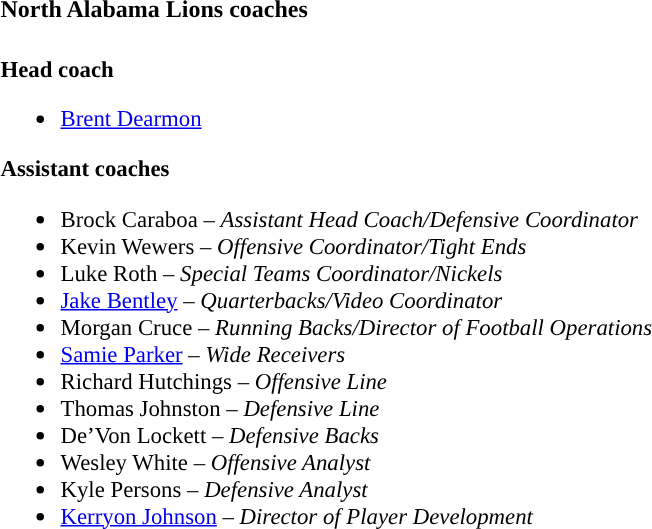<table class="toccolours" style="text-align: left;">
<tr>
<td colspan="9"><strong>North Alabama Lions coaches</strong> </td>
</tr>
<tr>
<td style="font-size: 95%;" valign="top"><br><strong>Head coach</strong><ul><li><a href='#'>Brent Dearmon</a></li></ul><strong>Assistant coaches</strong><ul><li>Brock Caraboa – <em>Assistant Head Coach/Defensive Coordinator </em></li><li>Kevin Wewers – <em>Offensive Coordinator/Tight Ends</em></li><li>Luke Roth – <em>Special Teams Coordinator/Nickels</em></li><li><a href='#'>Jake Bentley</a> – <em>Quarterbacks/Video Coordinator</em></li><li>Morgan Cruce – <em>Running Backs/Director of Football Operations</em></li><li><a href='#'>Samie Parker</a> – <em>Wide Receivers</em></li><li>Richard Hutchings – <em>Offensive Line</em></li><li>Thomas Johnston – <em>Defensive Line</em></li><li>De’Von Lockett – <em>Defensive Backs</em></li><li>Wesley White – <em>Offensive Analyst</em></li><li>Kyle Persons – <em>Defensive Analyst</em></li><li><a href='#'>Kerryon Johnson</a> – <em>Director of Player Development</em></li></ul></td>
</tr>
</table>
